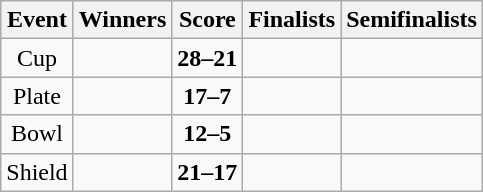<table class="wikitable" style="text-align: center">
<tr>
<th>Event</th>
<th>Winners</th>
<th>Score</th>
<th>Finalists</th>
<th>Semifinalists</th>
</tr>
<tr>
<td>Cup</td>
<td align=left><strong></strong></td>
<td><strong>28–21</strong></td>
<td align=left></td>
<td align=left><br></td>
</tr>
<tr>
<td>Plate</td>
<td align=left><strong></strong></td>
<td><strong>17–7</strong></td>
<td align=left></td>
<td align=left><br></td>
</tr>
<tr>
<td>Bowl</td>
<td align=left><strong></strong></td>
<td><strong>12–5</strong></td>
<td align=left></td>
<td align=left><br></td>
</tr>
<tr>
<td>Shield</td>
<td align=left><strong></strong></td>
<td><strong>21–17</strong></td>
<td align=left></td>
<td align=left><br></td>
</tr>
</table>
